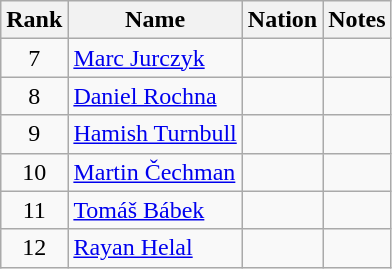<table class="wikitable sortable" style="text-align:center">
<tr>
<th>Rank</th>
<th>Name</th>
<th>Nation</th>
<th>Notes</th>
</tr>
<tr>
<td>7</td>
<td align=left><a href='#'>Marc Jurczyk</a></td>
<td align=left></td>
<td></td>
</tr>
<tr>
<td>8</td>
<td align=left><a href='#'>Daniel Rochna</a></td>
<td align=left></td>
<td></td>
</tr>
<tr>
<td>9</td>
<td align=left><a href='#'>Hamish Turnbull</a></td>
<td align=left></td>
<td></td>
</tr>
<tr>
<td>10</td>
<td align=left><a href='#'>Martin Čechman</a></td>
<td align=left></td>
<td></td>
</tr>
<tr>
<td>11</td>
<td align=left><a href='#'>Tomáš Bábek</a></td>
<td align=left></td>
<td></td>
</tr>
<tr>
<td>12</td>
<td align=left><a href='#'>Rayan Helal</a></td>
<td align=left></td>
<td></td>
</tr>
</table>
